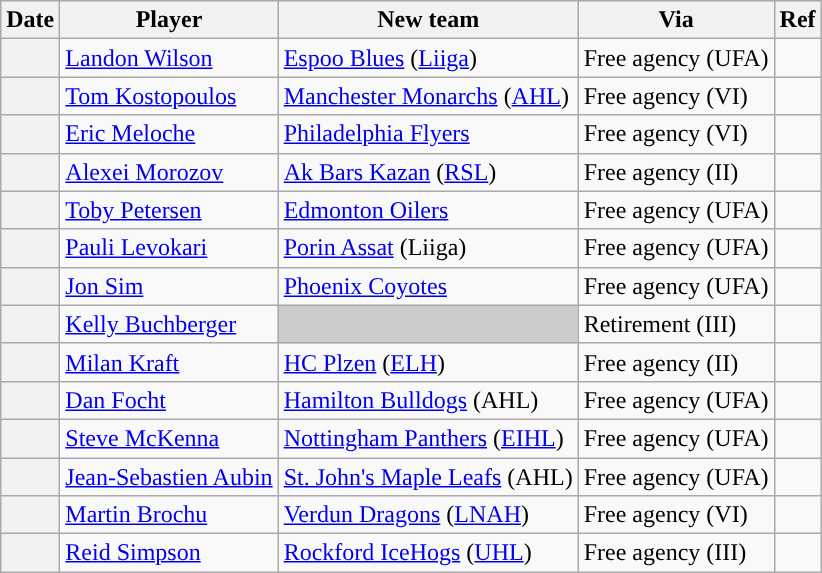<table class="wikitable plainrowheaders">
<tr style="background:#ddd; text-align:center;">
<th>Date</th>
<th>Player</th>
<th>New team</th>
<th>Via</th>
<th>Ref</th>
</tr>
<tr>
<th scope="row"></th>
<td><a href='#'>Landon Wilson</a></td>
<td><a href='#'>Espoo Blues</a> (<a href='#'>Liiga</a>)</td>
<td>Free agency (UFA)</td>
<td></td>
</tr>
<tr>
<th scope="row"></th>
<td><a href='#'>Tom Kostopoulos</a></td>
<td><a href='#'>Manchester Monarchs</a> (<a href='#'>AHL</a>)</td>
<td>Free agency (VI)</td>
<td></td>
</tr>
<tr>
<th scope="row"></th>
<td><a href='#'>Eric Meloche</a></td>
<td><a href='#'>Philadelphia Flyers</a></td>
<td>Free agency (VI)</td>
<td></td>
</tr>
<tr>
<th scope="row"></th>
<td><a href='#'>Alexei Morozov</a></td>
<td><a href='#'>Ak Bars Kazan</a> (<a href='#'>RSL</a>)</td>
<td>Free agency (II)</td>
<td></td>
</tr>
<tr>
<th scope="row"></th>
<td><a href='#'>Toby Petersen</a></td>
<td><a href='#'>Edmonton Oilers</a></td>
<td>Free agency (UFA)</td>
<td></td>
</tr>
<tr>
<th scope="row"></th>
<td><a href='#'>Pauli Levokari</a></td>
<td><a href='#'>Porin Assat</a> (Liiga)</td>
<td>Free agency (UFA)</td>
<td></td>
</tr>
<tr>
<th scope="row"></th>
<td><a href='#'>Jon Sim</a></td>
<td><a href='#'>Phoenix Coyotes</a></td>
<td>Free agency (UFA)</td>
<td></td>
</tr>
<tr>
<th scope="row"></th>
<td><a href='#'>Kelly Buchberger</a></td>
<td style="background:#ccc"></td>
<td>Retirement (III)</td>
<td></td>
</tr>
<tr>
<th scope="row"></th>
<td><a href='#'>Milan Kraft</a></td>
<td><a href='#'>HC Plzen</a> (<a href='#'>ELH</a>)</td>
<td>Free agency (II)</td>
<td></td>
</tr>
<tr>
<th scope="row"></th>
<td><a href='#'>Dan Focht</a></td>
<td><a href='#'>Hamilton Bulldogs</a> (AHL)</td>
<td>Free agency (UFA)</td>
<td></td>
</tr>
<tr>
<th scope="row"></th>
<td><a href='#'>Steve McKenna</a></td>
<td><a href='#'>Nottingham Panthers</a> (<a href='#'>EIHL</a>)</td>
<td>Free agency (UFA)</td>
<td></td>
</tr>
<tr>
<th scope="row"></th>
<td><a href='#'>Jean-Sebastien Aubin</a></td>
<td><a href='#'>St. John's Maple Leafs</a> (AHL)</td>
<td>Free agency (UFA)</td>
<td></td>
</tr>
<tr>
<th scope="row"></th>
<td><a href='#'>Martin Brochu</a></td>
<td><a href='#'>Verdun Dragons</a> (<a href='#'>LNAH</a>)</td>
<td>Free agency (VI)</td>
<td></td>
</tr>
<tr>
<th scope="row"></th>
<td><a href='#'>Reid Simpson</a></td>
<td><a href='#'>Rockford IceHogs</a> (<a href='#'>UHL</a>)</td>
<td>Free agency (III)</td>
<td></td>
</tr>
</table>
